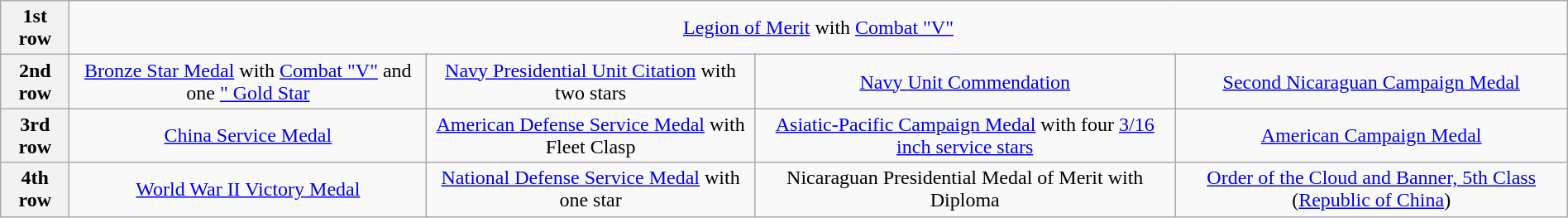<table class="wikitable" style="margin:1em auto; text-align:center;">
<tr>
<th>1st row</th>
<td colspan="14"><a href='#'>Legion of Merit</a> with <a href='#'>Combat "V"</a></td>
</tr>
<tr>
<th>2nd row</th>
<td colspan="4"><a href='#'>Bronze Star Medal</a> with <a href='#'>Combat "V"</a> and one <a href='#'>" Gold Star</a></td>
<td colspan="4"><a href='#'>Navy Presidential Unit Citation</a> with two stars</td>
<td colspan="4"><a href='#'>Navy Unit Commendation</a></td>
<td colspan="4"><a href='#'>Second Nicaraguan Campaign Medal</a></td>
</tr>
<tr>
<th>3rd row</th>
<td colspan="4"><a href='#'>China Service Medal</a></td>
<td colspan="4"><a href='#'>American Defense Service Medal</a> with Fleet Clasp</td>
<td colspan="4"><a href='#'>Asiatic-Pacific Campaign Medal</a> with four <a href='#'>3/16 inch service stars</a></td>
<td colspan="4"><a href='#'>American Campaign Medal</a></td>
</tr>
<tr>
<th>4th row</th>
<td colspan="4"><a href='#'>World War II Victory Medal</a></td>
<td colspan="4"><a href='#'>National Defense Service Medal</a> with one star</td>
<td colspan="4">Nicaraguan Presidential Medal of Merit with Diploma</td>
<td colspan="4"><a href='#'>Order of the Cloud and Banner, 5th Class</a> (<a href='#'>Republic of China</a>)</td>
</tr>
</table>
